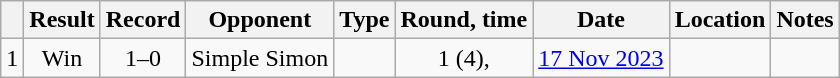<table class="wikitable" style="text-align:center">
<tr>
<th></th>
<th>Result</th>
<th>Record</th>
<th>Opponent</th>
<th>Type</th>
<th>Round, time</th>
<th>Date</th>
<th>Location</th>
<th>Notes</th>
</tr>
<tr>
<td>1</td>
<td>Win</td>
<td>1–0</td>
<td style="text-align:left;">Simple Simon</td>
<td></td>
<td>1 (4), </td>
<td><a href='#'>17 Nov 2023</a></td>
<td style="text-align:left;"></td>
<td style="text-align:left;"></td>
</tr>
</table>
